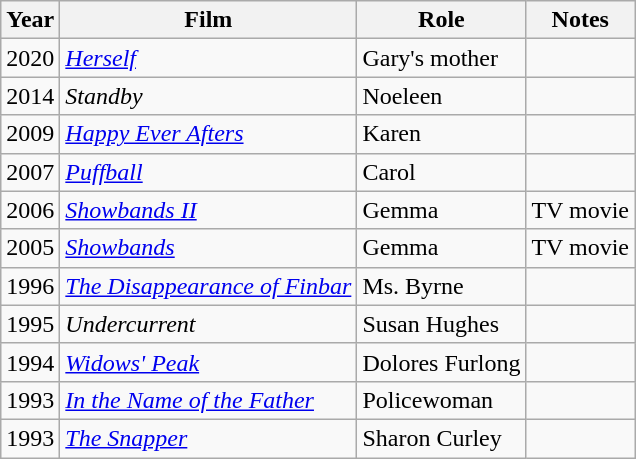<table class="wikitable">
<tr>
<th>Year</th>
<th>Film</th>
<th>Role</th>
<th>Notes</th>
</tr>
<tr>
<td>2020</td>
<td><a href='#'><em>Herself</em></a></td>
<td>Gary's mother</td>
<td></td>
</tr>
<tr>
<td>2014</td>
<td><em>Standby</em></td>
<td>Noeleen</td>
<td></td>
</tr>
<tr>
<td>2009</td>
<td><em><a href='#'>Happy Ever Afters</a></em></td>
<td>Karen</td>
<td></td>
</tr>
<tr>
<td>2007</td>
<td><a href='#'><em>Puffball</em></a></td>
<td>Carol</td>
<td></td>
</tr>
<tr>
<td>2006</td>
<td><a href='#'><em>Showbands II</em></a></td>
<td>Gemma</td>
<td>TV movie</td>
</tr>
<tr>
<td>2005</td>
<td><a href='#'><em>Showbands</em></a></td>
<td>Gemma</td>
<td>TV movie</td>
</tr>
<tr>
<td>1996</td>
<td><em><a href='#'>The Disappearance of Finbar</a></em></td>
<td>Ms. Byrne</td>
<td></td>
</tr>
<tr>
<td>1995</td>
<td><em>Undercurrent</em></td>
<td>Susan Hughes</td>
<td></td>
</tr>
<tr>
<td>1994</td>
<td><em><a href='#'>Widows' Peak</a></em></td>
<td>Dolores Furlong</td>
<td></td>
</tr>
<tr>
<td>1993</td>
<td><em><a href='#'>In the Name of the Father</a></em></td>
<td>Policewoman</td>
<td></td>
</tr>
<tr>
<td>1993</td>
<td><a href='#'><em>The Snapper</em></a></td>
<td>Sharon Curley</td>
<td></td>
</tr>
</table>
